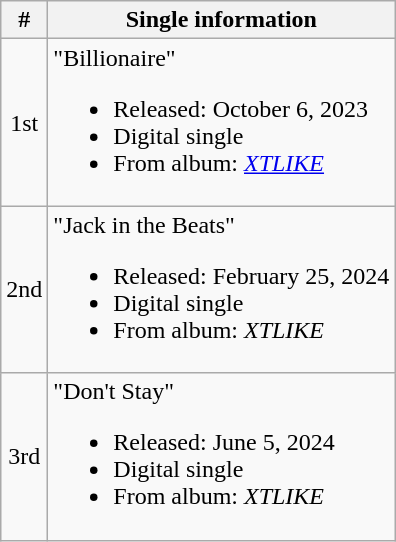<table class="wikitable">
<tr>
<th align="left">#</th>
<th align="left">Single information</th>
</tr>
<tr>
<td align="center">1st</td>
<td align="left">"Billionaire"<br><ul><li>Released: October 6, 2023</li><li>Digital single</li><li>From album: <em><a href='#'>XTLIKE</a></em></li></ul></td>
</tr>
<tr>
<td align="center">2nd</td>
<td align="left">"Jack in the Beats"<br><ul><li>Released: February 25, 2024</li><li>Digital single</li><li>From album: <em>XTLIKE</em></li></ul></td>
</tr>
<tr>
<td align="center">3rd</td>
<td align="left">"Don't Stay"<br><ul><li>Released: June 5, 2024</li><li>Digital single</li><li>From album: <em>XTLIKE</em></li></ul></td>
</tr>
</table>
